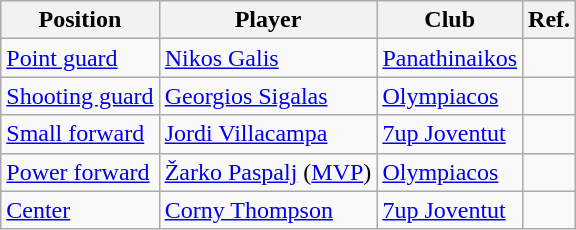<table class="wikitable sortable">
<tr>
<th>Position</th>
<th>Player</th>
<th>Club</th>
<th>Ref.</th>
</tr>
<tr>
<td><a href='#'>Point guard</a></td>
<td> <a href='#'>Nikos Galis</a></td>
<td> <a href='#'>Panathinaikos</a></td>
<td></td>
</tr>
<tr>
<td><a href='#'>Shooting guard</a></td>
<td> <a href='#'>Georgios Sigalas</a></td>
<td> <a href='#'>Olympiacos</a></td>
<td></td>
</tr>
<tr>
<td><a href='#'>Small forward</a></td>
<td> <a href='#'>Jordi Villacampa</a></td>
<td> <a href='#'>7up Joventut</a></td>
<td></td>
</tr>
<tr>
<td><a href='#'>Power forward</a></td>
<td> <a href='#'>Žarko Paspalj</a> (<a href='#'>MVP</a>)</td>
<td> <a href='#'>Olympiacos</a></td>
<td></td>
</tr>
<tr>
<td><a href='#'>Center</a></td>
<td> <a href='#'>Corny Thompson</a></td>
<td> <a href='#'>7up Joventut</a></td>
<td></td>
</tr>
</table>
